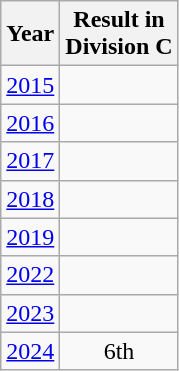<table class="wikitable" style="text-align:center">
<tr>
<th>Year</th>
<th>Result in<br>Division C</th>
</tr>
<tr>
<td><a href='#'>2015</a></td>
<td></td>
</tr>
<tr>
<td><a href='#'>2016</a></td>
<td></td>
</tr>
<tr>
<td><a href='#'>2017</a></td>
<td></td>
</tr>
<tr>
<td><a href='#'>2018</a></td>
<td></td>
</tr>
<tr>
<td><a href='#'>2019</a></td>
<td></td>
</tr>
<tr>
<td><a href='#'>2022</a></td>
<td></td>
</tr>
<tr>
<td><a href='#'>2023</a></td>
<td></td>
</tr>
<tr>
<td><a href='#'>2024</a></td>
<td>6th</td>
</tr>
</table>
